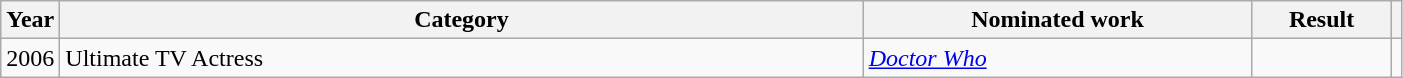<table class="wikitable" width = 74%>
<tr>
<th width=4%>Year</th>
<th width=58%>Category</th>
<th width=28%>Nominated work</th>
<th width=10%>Result</th>
<th width=5%></th>
</tr>
<tr>
<td>2006</td>
<td>Ultimate TV Actress</td>
<td><em><a href='#'>Doctor Who</a></em></td>
<td></td>
<td></td>
</tr>
</table>
